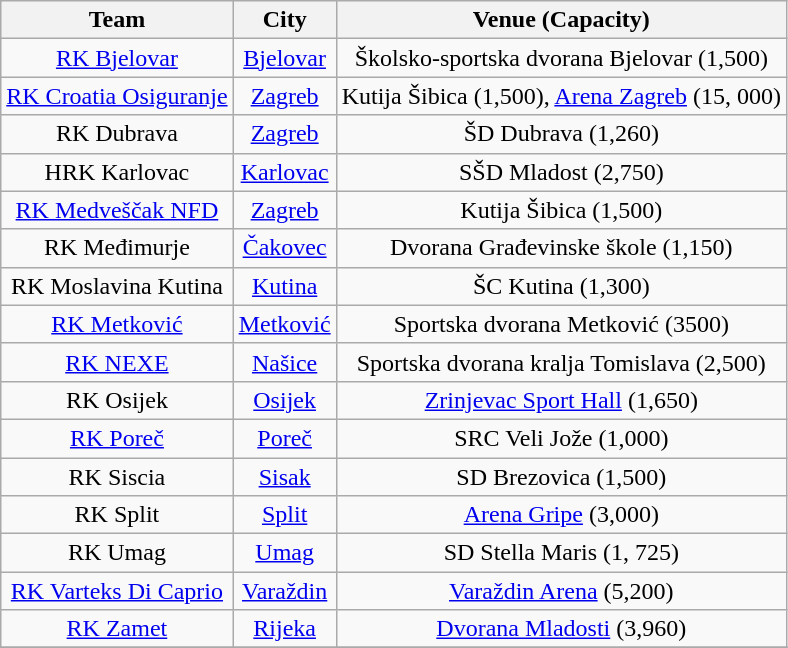<table class="wikitable sortable" style="text-align: center;">
<tr>
<th rowspan=1>Team</th>
<th rowspan=1>City</th>
<th rowspan=1>Venue (Capacity)</th>
</tr>
<tr>
<td><a href='#'>RK Bjelovar</a></td>
<td><a href='#'>Bjelovar</a></td>
<td>Školsko-sportska dvorana Bjelovar (1,500)</td>
</tr>
<tr>
<td><a href='#'>RK Croatia Osiguranje</a></td>
<td><a href='#'>Zagreb</a></td>
<td>Kutija Šibica (1,500), <a href='#'>Arena Zagreb</a> (15, 000)</td>
</tr>
<tr>
<td>RK Dubrava</td>
<td><a href='#'>Zagreb</a></td>
<td>ŠD Dubrava (1,260)</td>
</tr>
<tr>
<td>HRK Karlovac</td>
<td><a href='#'>Karlovac</a></td>
<td>SŠD Mladost (2,750)</td>
</tr>
<tr>
<td><a href='#'>RK Medveščak NFD</a></td>
<td><a href='#'>Zagreb</a></td>
<td>Kutija Šibica (1,500)</td>
</tr>
<tr>
<td>RK Međimurje</td>
<td><a href='#'>Čakovec</a></td>
<td>Dvorana Građevinske škole (1,150)</td>
</tr>
<tr>
<td>RK Moslavina Kutina</td>
<td><a href='#'>Kutina</a></td>
<td>ŠC Kutina (1,300)</td>
</tr>
<tr>
<td><a href='#'>RK Metković</a></td>
<td><a href='#'>Metković</a></td>
<td>Sportska dvorana Metković (3500)</td>
</tr>
<tr>
<td><a href='#'>RK NEXE</a></td>
<td><a href='#'>Našice</a></td>
<td>Sportska dvorana kralja Tomislava (2,500)</td>
</tr>
<tr>
<td>RK Osijek</td>
<td><a href='#'>Osijek</a></td>
<td><a href='#'>Zrinjevac Sport Hall</a> (1,650)</td>
</tr>
<tr>
<td><a href='#'>RK Poreč</a></td>
<td><a href='#'>Poreč</a></td>
<td>SRC Veli Jože (1,000)</td>
</tr>
<tr>
<td>RK Siscia</td>
<td><a href='#'>Sisak</a></td>
<td>SD Brezovica (1,500)</td>
</tr>
<tr>
<td>RK Split</td>
<td><a href='#'>Split</a></td>
<td><a href='#'>Arena Gripe</a> (3,000)</td>
</tr>
<tr>
<td>RK Umag</td>
<td><a href='#'>Umag</a></td>
<td>SD Stella Maris (1, 725)</td>
</tr>
<tr>
<td><a href='#'>RK Varteks Di Caprio</a></td>
<td><a href='#'>Varaždin</a></td>
<td><a href='#'>Varaždin Arena</a> (5,200)</td>
</tr>
<tr>
<td><a href='#'>RK Zamet</a></td>
<td><a href='#'>Rijeka</a></td>
<td><a href='#'>Dvorana Mladosti</a> (3,960)</td>
</tr>
<tr>
</tr>
</table>
